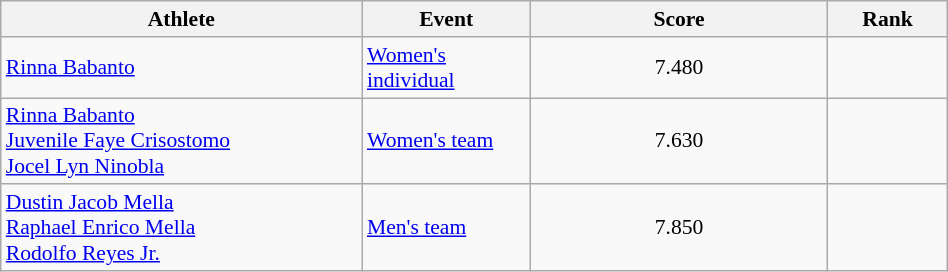<table class="wikitable" width="50%" style="text-align:left; font-size:90%">
<tr>
<th width="17%">Athlete</th>
<th width="6%">Event</th>
<th width="14%">Score</th>
<th width="5%">Rank</th>
</tr>
<tr>
<td><a href='#'>Rinna Babanto</a></td>
<td><a href='#'>Women's individual</a></td>
<td align=center>7.480</td>
<td align=center></td>
</tr>
<tr>
<td><a href='#'>Rinna Babanto</a><br><a href='#'>Juvenile Faye Crisostomo</a><br><a href='#'>Jocel Lyn Ninobla</a></td>
<td><a href='#'>Women's team</a></td>
<td align=center>7.630</td>
<td align=center></td>
</tr>
<tr>
<td><a href='#'>Dustin Jacob Mella</a><br><a href='#'>Raphael Enrico Mella</a><br><a href='#'>Rodolfo Reyes Jr.</a></td>
<td><a href='#'>Men's team</a></td>
<td align=center>7.850</td>
<td align=center></td>
</tr>
</table>
